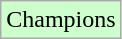<table class="wikitable">
<tr width=10px bgcolor="#ccffcc">
<td>Champions</td>
</tr>
</table>
